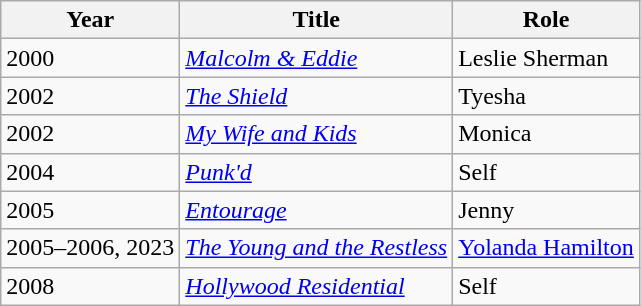<table class="wikitable sortable">
<tr>
<th>Year</th>
<th>Title</th>
<th>Role</th>
</tr>
<tr>
<td>2000</td>
<td><em><a href='#'>Malcolm & Eddie</a></em></td>
<td>Leslie Sherman</td>
</tr>
<tr>
<td>2002</td>
<td><em><a href='#'>The Shield</a></em></td>
<td>Tyesha</td>
</tr>
<tr>
<td>2002</td>
<td><em><a href='#'>My Wife and Kids</a></em></td>
<td>Monica</td>
</tr>
<tr>
<td>2004</td>
<td><em><a href='#'>Punk'd</a></em></td>
<td>Self</td>
</tr>
<tr>
<td>2005</td>
<td><em><a href='#'>Entourage</a></em></td>
<td>Jenny</td>
</tr>
<tr>
<td>2005–2006, 2023</td>
<td><em><a href='#'>The Young and the Restless</a></em></td>
<td><a href='#'>Yolanda Hamilton</a></td>
</tr>
<tr>
<td>2008</td>
<td><em><a href='#'>Hollywood Residential</a></em></td>
<td>Self</td>
</tr>
</table>
